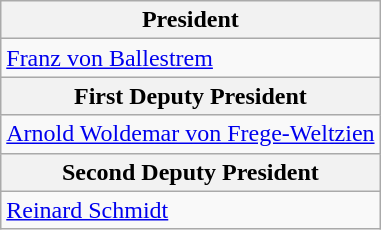<table class="wikitable">
<tr>
<th>President</th>
</tr>
<tr>
<td><a href='#'>Franz von Ballestrem</a></td>
</tr>
<tr>
<th>First Deputy President</th>
</tr>
<tr>
<td><a href='#'>Arnold Woldemar von Frege-Weltzien</a></td>
</tr>
<tr>
<th>Second Deputy President</th>
</tr>
<tr>
<td><a href='#'>Reinard Schmidt</a></td>
</tr>
</table>
